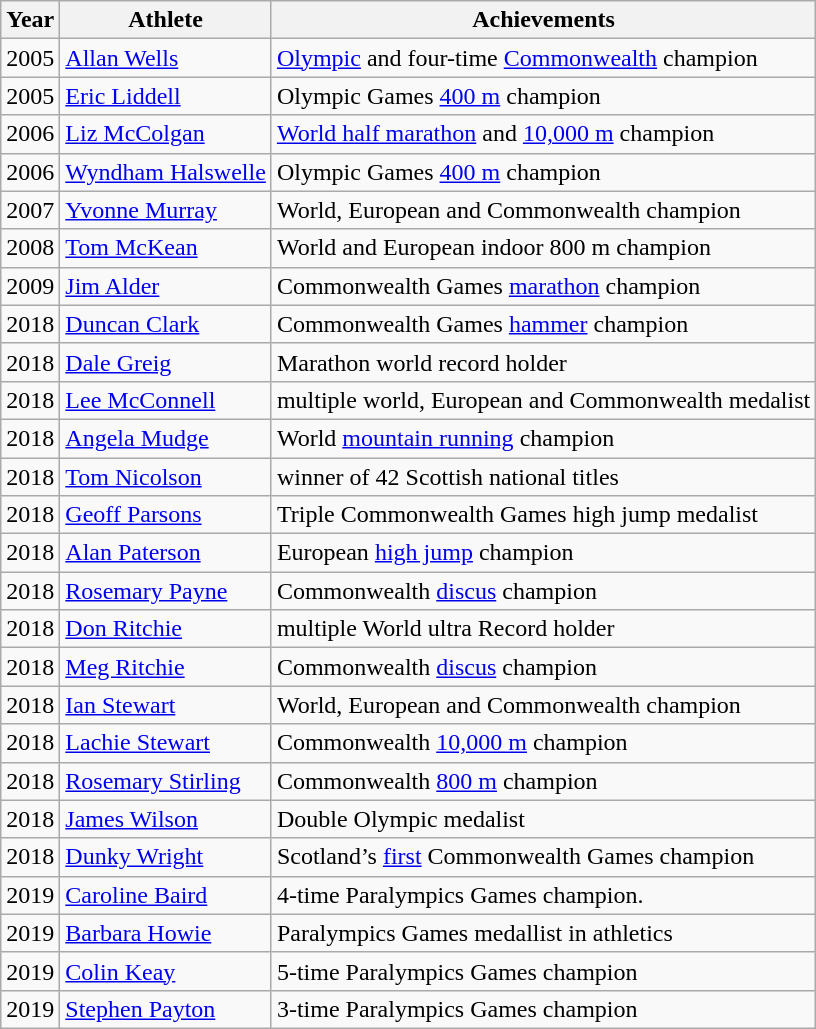<table class="wikitable sortable">
<tr>
<th>Year</th>
<th>Athlete</th>
<th class="unsortable">Achievements</th>
</tr>
<tr>
<td>2005</td>
<td><a href='#'>Allan Wells</a></td>
<td><a href='#'>Olympic</a> and four-time <a href='#'>Commonwealth</a> champion</td>
</tr>
<tr>
<td>2005</td>
<td><a href='#'>Eric Liddell</a></td>
<td>Olympic Games <a href='#'>400 m</a> champion</td>
</tr>
<tr>
<td>2006</td>
<td><a href='#'>Liz McColgan</a></td>
<td><a href='#'>World half marathon</a> and <a href='#'>10,000 m</a> champion</td>
</tr>
<tr>
<td>2006</td>
<td><a href='#'>Wyndham Halswelle</a></td>
<td>Olympic Games <a href='#'>400 m</a> champion</td>
</tr>
<tr>
<td>2007</td>
<td><a href='#'>Yvonne Murray</a></td>
<td>World, European and Commonwealth champion</td>
</tr>
<tr>
<td>2008</td>
<td><a href='#'>Tom McKean</a></td>
<td>World and European indoor 800 m champion</td>
</tr>
<tr>
<td>2009</td>
<td><a href='#'>Jim Alder</a></td>
<td>Commonwealth Games <a href='#'>marathon</a> champion</td>
</tr>
<tr>
<td>2018</td>
<td><a href='#'>Duncan Clark</a></td>
<td>Commonwealth Games <a href='#'>hammer</a> champion</td>
</tr>
<tr>
<td>2018</td>
<td><a href='#'>Dale Greig</a></td>
<td>Marathon world record holder</td>
</tr>
<tr>
<td>2018</td>
<td><a href='#'>Lee McConnell</a></td>
<td>multiple world, European and Commonwealth medalist</td>
</tr>
<tr>
<td>2018</td>
<td><a href='#'>Angela Mudge</a></td>
<td>World <a href='#'>mountain running</a> champion</td>
</tr>
<tr>
<td>2018</td>
<td><a href='#'>Tom Nicolson</a></td>
<td>winner of 42 Scottish national titles</td>
</tr>
<tr>
<td>2018</td>
<td><a href='#'>Geoff Parsons</a></td>
<td>Triple Commonwealth Games high jump medalist</td>
</tr>
<tr>
<td>2018</td>
<td><a href='#'>Alan Paterson</a></td>
<td>European <a href='#'>high jump</a> champion</td>
</tr>
<tr>
<td>2018</td>
<td><a href='#'>Rosemary Payne</a></td>
<td>Commonwealth <a href='#'>discus</a> champion</td>
</tr>
<tr>
<td>2018</td>
<td><a href='#'>Don Ritchie</a></td>
<td>multiple World ultra Record holder</td>
</tr>
<tr>
<td>2018</td>
<td><a href='#'>Meg Ritchie</a></td>
<td>Commonwealth <a href='#'>discus</a> champion</td>
</tr>
<tr>
<td>2018</td>
<td><a href='#'>Ian Stewart</a></td>
<td>World, European and Commonwealth champion</td>
</tr>
<tr>
<td>2018</td>
<td><a href='#'>Lachie Stewart</a></td>
<td>Commonwealth <a href='#'>10,000 m</a> champion</td>
</tr>
<tr>
<td>2018</td>
<td><a href='#'>Rosemary Stirling</a></td>
<td>Commonwealth <a href='#'>800 m</a> champion</td>
</tr>
<tr>
<td>2018</td>
<td><a href='#'>James Wilson</a></td>
<td>Double Olympic medalist</td>
</tr>
<tr>
<td>2018</td>
<td><a href='#'>Dunky Wright</a></td>
<td>Scotland’s <a href='#'>first</a> Commonwealth Games champion</td>
</tr>
<tr>
<td>2019</td>
<td><a href='#'>Caroline Baird</a></td>
<td>4-time Paralympics Games champion.</td>
</tr>
<tr>
<td>2019</td>
<td><a href='#'>Barbara Howie</a></td>
<td>Paralympics Games medallist in athletics</td>
</tr>
<tr>
<td>2019</td>
<td><a href='#'>Colin Keay</a></td>
<td>5-time Paralympics Games champion</td>
</tr>
<tr>
<td>2019</td>
<td><a href='#'>Stephen Payton</a></td>
<td>3-time Paralympics Games champion</td>
</tr>
</table>
